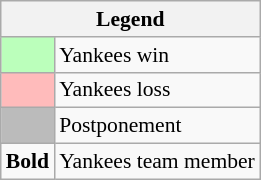<table class="wikitable" style="font-size:90%">
<tr>
<th colspan=2>Legend</th>
</tr>
<tr>
<td style="background:#bfb;"> </td>
<td>Yankees win</td>
</tr>
<tr>
<td style="background:#fbb;"> </td>
<td>Yankees loss</td>
</tr>
<tr>
<td style="background:#bbb;"> </td>
<td>Postponement</td>
</tr>
<tr>
<td><strong>Bold</strong></td>
<td>Yankees team member</td>
</tr>
</table>
